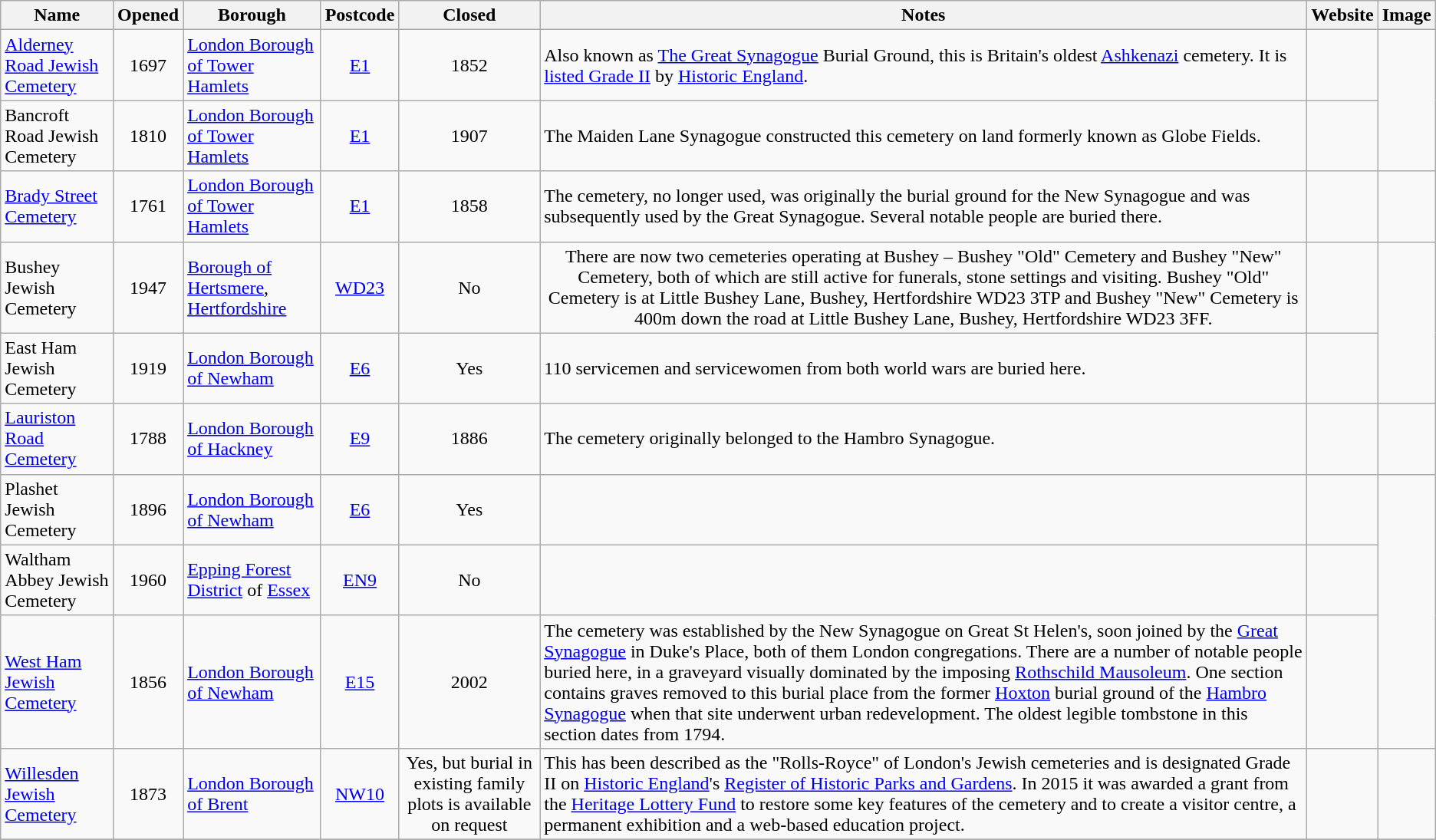<table class="wikitable sortable" style="text-align:center;">
<tr>
<th>Name</th>
<th>Opened</th>
<th>Borough</th>
<th>Postcode</th>
<th>Closed</th>
<th>Notes</th>
<th>Website</th>
<th>Image</th>
</tr>
<tr>
<td style="text-align:left;"><a href='#'>Alderney Road Jewish Cemetery</a></td>
<td>1697</td>
<td style="text-align:left;"><a href='#'>London Borough of Tower Hamlets</a></td>
<td><a href='#'>E1</a></td>
<td>1852</td>
<td style="text-align:left;">Also known as <a href='#'>The Great Synagogue</a> Burial Ground, this is Britain's oldest <a href='#'>Ashkenazi</a> cemetery. It is <a href='#'>listed Grade II</a> by <a href='#'>Historic England</a>.</td>
<td></td>
</tr>
<tr>
<td style="text-align:left;">Bancroft Road Jewish Cemetery</td>
<td>1810</td>
<td style="text-align:left;"><a href='#'>London Borough of Tower Hamlets</a></td>
<td><a href='#'>E1</a></td>
<td>1907</td>
<td style="text-align:left;">The Maiden Lane Synagogue constructed this cemetery on land formerly known as Globe Fields.</td>
<td></td>
</tr>
<tr>
<td style="text-align:left;"><a href='#'>Brady Street Cemetery</a></td>
<td>1761</td>
<td style="text-align:left;"><a href='#'>London Borough of Tower Hamlets</a></td>
<td><a href='#'>E1</a></td>
<td>1858</td>
<td style="text-align:left;">The cemetery, no longer used, was originally the burial ground for the New Synagogue and was subsequently used by the Great Synagogue.  Several notable people are buried there.</td>
<td></td>
<td></td>
</tr>
<tr>
<td style="text-align:left;">Bushey Jewish Cemetery</td>
<td>1947</td>
<td style="text-align:left;"><a href='#'>Borough of Hertsmere</a>, <a href='#'>Hertfordshire</a></td>
<td><a href='#'>WD23</a></td>
<td>No</td>
<td>There are now two cemeteries operating at Bushey – Bushey "Old" Cemetery and Bushey "New" Cemetery, both of which are still active for funerals, stone settings and visiting. Bushey "Old" Cemetery is at Little Bushey Lane, Bushey, Hertfordshire WD23 3TP and Bushey "New" Cemetery is 400m down the road at Little Bushey Lane, Bushey, Hertfordshire WD23 3FF.</td>
<td></td>
</tr>
<tr>
<td style="text-align:left;">East Ham Jewish Cemetery</td>
<td>1919</td>
<td style="text-align:left;"><a href='#'>London Borough of Newham</a></td>
<td><a href='#'>E6</a></td>
<td>Yes</td>
<td style="text-align:left;">110 servicemen and servicewomen from both world wars are buried here.</td>
<td></td>
</tr>
<tr>
<td style="text-align:left;"><a href='#'>Lauriston Road Cemetery</a></td>
<td>1788</td>
<td style="text-align:left;"><a href='#'>London Borough of Hackney</a></td>
<td><a href='#'>E9</a></td>
<td>1886</td>
<td style="text-align:left;">The cemetery originally belonged to the Hambro Synagogue.</td>
<td></td>
<td></td>
</tr>
<tr>
<td style="text-align:left;">Plashet Jewish Cemetery</td>
<td>1896</td>
<td style="text-align:left;"><a href='#'>London Borough of Newham</a></td>
<td><a href='#'>E6</a></td>
<td>Yes</td>
<td style="text-align:left;"></td>
<td></td>
</tr>
<tr>
<td style="text-align:left;">Waltham Abbey Jewish Cemetery</td>
<td>1960</td>
<td style="text-align:left;"><a href='#'>Epping Forest District</a> of <a href='#'>Essex</a></td>
<td><a href='#'>EN9</a></td>
<td>No</td>
<td style="text-align:left;"></td>
<td></td>
</tr>
<tr>
<td style="text-align:left;"><a href='#'>West Ham Jewish Cemetery</a></td>
<td>1856</td>
<td style="text-align:left;"><a href='#'>London Borough of Newham</a></td>
<td><a href='#'>E15</a></td>
<td>2002</td>
<td style="text-align:left;">The cemetery was established by the New Synagogue on Great St Helen's, soon joined by the <a href='#'>Great Synagogue</a> in Duke's Place, both of them London congregations. There are a number of notable people buried here, in a graveyard visually dominated by the imposing <a href='#'>Rothschild Mausoleum</a>. One section contains graves removed to this burial place from the former <a href='#'>Hoxton</a> burial ground of the <a href='#'>Hambro Synagogue</a> when that site underwent urban redevelopment. The oldest legible tombstone in this section dates from 1794.</td>
<td></td>
</tr>
<tr>
<td style="text-align:left;"><a href='#'>Willesden Jewish Cemetery</a></td>
<td>1873</td>
<td style="text-align:left;"><a href='#'>London Borough of Brent</a></td>
<td><a href='#'>NW10</a></td>
<td>Yes, but burial in existing family plots is available on request</td>
<td style="text-align:left;">This  has been described as the "Rolls-Royce" of London's Jewish cemeteries and is designated Grade II on <a href='#'>Historic England</a>'s <a href='#'>Register of Historic Parks and Gardens</a>. In 2015 it was awarded a grant from the <a href='#'>Heritage Lottery Fund</a> to restore some key features of the cemetery and to create a visitor centre, a permanent exhibition and a web-based education project.</td>
<td></td>
<td></td>
</tr>
<tr>
</tr>
</table>
